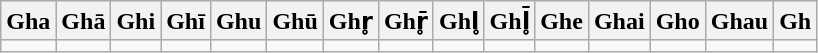<table class=wikitable>
<tr>
<th>Gha</th>
<th>Ghā</th>
<th>Ghi</th>
<th>Ghī</th>
<th>Ghu</th>
<th>Ghū</th>
<th>Ghr̥</th>
<th>Ghr̥̄</th>
<th>Ghl̥</th>
<th>Ghl̥̄</th>
<th>Ghe</th>
<th>Ghai</th>
<th>Gho</th>
<th>Ghau</th>
<th>Gh</th>
</tr>
<tr>
<td></td>
<td></td>
<td></td>
<td></td>
<td></td>
<td></td>
<td></td>
<td></td>
<td></td>
<td></td>
<td></td>
<td></td>
<td></td>
<td></td>
<td></td>
</tr>
</table>
